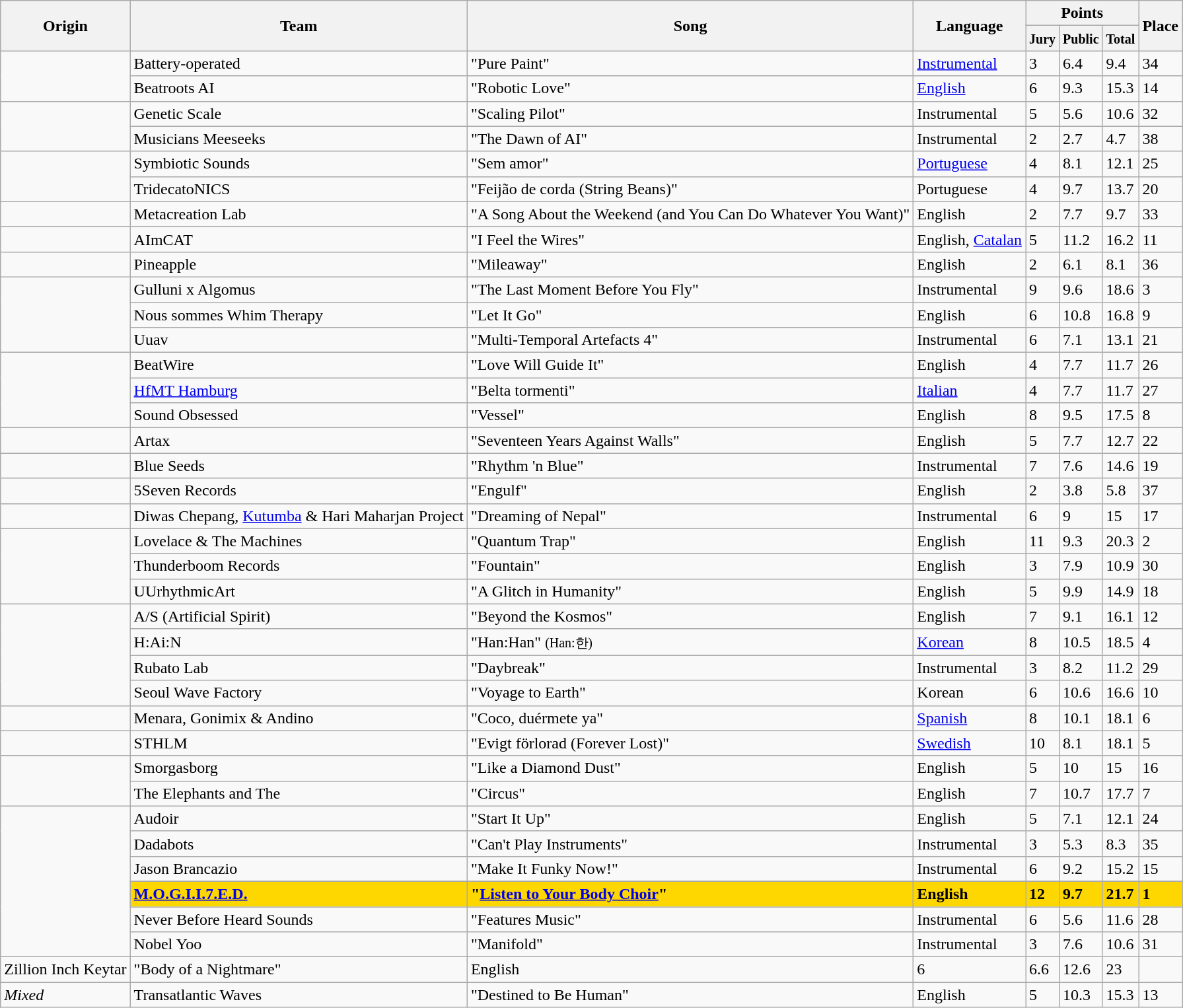<table class="wikitable sortable">
<tr>
<th rowspan="2">Origin</th>
<th rowspan="2">Team</th>
<th rowspan="2">Song</th>
<th rowspan="2">Language</th>
<th colspan="3">Points</th>
<th rowspan="2">Place</th>
</tr>
<tr>
<th><small>Jury</small></th>
<th><small>Public</small></th>
<th><small>Total</small></th>
</tr>
<tr>
<td rowspan="2"></td>
<td>Battery-operated</td>
<td>"Pure Paint"</td>
<td><a href='#'>Instrumental</a></td>
<td>3</td>
<td>6.4</td>
<td>9.4</td>
<td>34</td>
</tr>
<tr>
<td>Beatroots AI</td>
<td>"Robotic Love"</td>
<td><a href='#'>English</a></td>
<td>6</td>
<td>9.3</td>
<td>15.3</td>
<td>14</td>
</tr>
<tr>
<td rowspan="2"></td>
<td>Genetic Scale</td>
<td>"Scaling Pilot"</td>
<td>Instrumental</td>
<td>5</td>
<td>5.6</td>
<td>10.6</td>
<td>32</td>
</tr>
<tr>
<td>Musicians Meeseeks</td>
<td>"The Dawn of AI"</td>
<td>Instrumental</td>
<td>2</td>
<td>2.7</td>
<td>4.7</td>
<td>38</td>
</tr>
<tr>
<td rowspan="2"></td>
<td>Symbiotic Sounds</td>
<td>"Sem amor"</td>
<td><a href='#'>Portuguese</a></td>
<td>4</td>
<td>8.1</td>
<td>12.1</td>
<td>25</td>
</tr>
<tr>
<td>TridecatoNICS</td>
<td>"Feijão de corda (String Beans)"</td>
<td>Portuguese</td>
<td>4</td>
<td>9.7</td>
<td>13.7</td>
<td>20</td>
</tr>
<tr>
<td></td>
<td>Metacreation Lab</td>
<td>"A Song About the Weekend (and You Can Do Whatever You Want)"</td>
<td>English</td>
<td>2</td>
<td>7.7</td>
<td>9.7</td>
<td>33</td>
</tr>
<tr>
<td></td>
<td>AImCAT</td>
<td>"I Feel the Wires"</td>
<td>English, <a href='#'>Catalan</a></td>
<td>5</td>
<td>11.2</td>
<td>16.2</td>
<td>11</td>
</tr>
<tr>
<td></td>
<td>Pineapple</td>
<td>"Mileaway"</td>
<td>English</td>
<td>2</td>
<td>6.1</td>
<td>8.1</td>
<td>36</td>
</tr>
<tr>
<td rowspan="3"></td>
<td>Gulluni x Algomus</td>
<td>"The Last Moment Before You Fly"</td>
<td>Instrumental</td>
<td>9</td>
<td>9.6</td>
<td>18.6</td>
<td>3</td>
</tr>
<tr>
<td>Nous sommes Whim Therapy</td>
<td>"Let It Go"</td>
<td>English</td>
<td>6</td>
<td>10.8</td>
<td>16.8</td>
<td>9</td>
</tr>
<tr>
<td>Uuav</td>
<td>"Multi-Temporal Artefacts 4"</td>
<td>Instrumental</td>
<td>6</td>
<td>7.1</td>
<td>13.1</td>
<td>21</td>
</tr>
<tr>
<td rowspan="3"></td>
<td>BeatWire</td>
<td>"Love Will Guide It"</td>
<td>English</td>
<td>4</td>
<td>7.7</td>
<td>11.7</td>
<td>26</td>
</tr>
<tr>
<td><a href='#'>HfMT Hamburg</a></td>
<td>"Belta tormenti"</td>
<td><a href='#'>Italian</a></td>
<td>4</td>
<td>7.7</td>
<td>11.7</td>
<td>27</td>
</tr>
<tr>
<td>Sound Obsessed</td>
<td>"Vessel"</td>
<td>English</td>
<td>8</td>
<td>9.5</td>
<td>17.5</td>
<td>8</td>
</tr>
<tr>
<td></td>
<td>Artax</td>
<td>"Seventeen Years Against Walls"</td>
<td>English</td>
<td>5</td>
<td>7.7</td>
<td>12.7</td>
<td>22</td>
</tr>
<tr>
<td></td>
<td>Blue Seeds</td>
<td>"Rhythm 'n Blue"</td>
<td>Instrumental</td>
<td>7</td>
<td>7.6</td>
<td>14.6</td>
<td>19</td>
</tr>
<tr>
<td></td>
<td>5Seven Records</td>
<td>"Engulf"</td>
<td>English</td>
<td>2</td>
<td>3.8</td>
<td>5.8</td>
<td>37</td>
</tr>
<tr>
<td></td>
<td>Diwas  Chepang, <a href='#'>Kutumba</a> & Hari Maharjan Project</td>
<td>"Dreaming of Nepal"</td>
<td>Instrumental</td>
<td>6</td>
<td>9</td>
<td>15</td>
<td>17</td>
</tr>
<tr>
<td rowspan="3"></td>
<td>Lovelace & The Machines</td>
<td>"Quantum Trap"</td>
<td>English</td>
<td>11</td>
<td>9.3</td>
<td>20.3</td>
<td>2</td>
</tr>
<tr>
<td>Thunderboom Records</td>
<td>"Fountain"</td>
<td>English</td>
<td>3</td>
<td>7.9</td>
<td>10.9</td>
<td>30</td>
</tr>
<tr>
<td>UUrhythmicArt</td>
<td>"A Glitch in Humanity"</td>
<td>English</td>
<td>5</td>
<td>9.9</td>
<td>14.9</td>
<td>18</td>
</tr>
<tr>
<td rowspan="4"></td>
<td>A/S (Artificial Spirit)</td>
<td>"Beyond the Kosmos"</td>
<td>English</td>
<td>7</td>
<td>9.1</td>
<td>16.1</td>
<td>12</td>
</tr>
<tr>
<td>H:Ai:N</td>
<td>"Han:Han" <small>(Han:한)</small></td>
<td><a href='#'>Korean</a></td>
<td>8</td>
<td>10.5</td>
<td>18.5</td>
<td>4</td>
</tr>
<tr>
<td>Rubato Lab</td>
<td>"Daybreak"</td>
<td>Instrumental</td>
<td>3</td>
<td>8.2</td>
<td>11.2</td>
<td>29</td>
</tr>
<tr>
<td>Seoul Wave Factory</td>
<td>"Voyage to Earth"</td>
<td>Korean</td>
<td>6</td>
<td>10.6</td>
<td>16.6</td>
<td>10</td>
</tr>
<tr>
<td></td>
<td>Menara, Gonimix & Andino</td>
<td>"Coco, duérmete ya"</td>
<td><a href='#'>Spanish</a></td>
<td>8</td>
<td>10.1</td>
<td>18.1</td>
<td>6</td>
</tr>
<tr>
<td></td>
<td>STHLM</td>
<td>"Evigt förlorad (Forever Lost)"</td>
<td><a href='#'>Swedish</a></td>
<td>10</td>
<td>8.1</td>
<td>18.1</td>
<td>5</td>
</tr>
<tr>
<td rowspan="2"></td>
<td>Smorgasborg</td>
<td>"Like a Diamond Dust"</td>
<td>English</td>
<td>5</td>
<td>10</td>
<td>15</td>
<td>16</td>
</tr>
<tr>
<td>The Elephants and The</td>
<td>"Circus"</td>
<td>English</td>
<td>7</td>
<td>10.7</td>
<td>17.7</td>
<td>7</td>
</tr>
<tr>
<td rowspan="7"></td>
<td>Audoir</td>
<td>"Start It Up"</td>
<td>English</td>
<td>5</td>
<td>7.1</td>
<td>12.1</td>
<td>24</td>
</tr>
<tr>
<td>Dadabots</td>
<td>"Can't Play Instruments"</td>
<td>Instrumental</td>
<td>3</td>
<td>5.3</td>
<td>8.3</td>
<td>35</td>
</tr>
<tr>
<td>Jason Brancazio</td>
<td>"Make It Funky Now!"</td>
<td>Instrumental</td>
<td>6</td>
<td>9.2</td>
<td>15.2</td>
<td>15</td>
</tr>
<tr>
</tr>
<tr style="background: gold; font-weight: bold;">
<td><a href='#'>M.O.G.I.I.7.E.D.</a></td>
<td>"<a href='#'>Listen to Your Body Choir</a>"</td>
<td>English</td>
<td>12</td>
<td>9.7</td>
<td>21.7</td>
<td>1</td>
</tr>
<tr>
<td>Never Before Heard Sounds</td>
<td>"Features Music"</td>
<td>Instrumental</td>
<td>6</td>
<td>5.6</td>
<td>11.6</td>
<td>28</td>
</tr>
<tr>
<td>Nobel Yoo</td>
<td>"Manifold"</td>
<td>Instrumental</td>
<td>3</td>
<td>7.6</td>
<td>10.6</td>
<td>31</td>
</tr>
<tr>
<td>Zillion Inch Keytar</td>
<td>"Body of a Nightmare"</td>
<td>English</td>
<td>6</td>
<td>6.6</td>
<td>12.6</td>
<td>23</td>
</tr>
<tr>
<td> <em>Mixed</em></td>
<td>Transatlantic Waves</td>
<td>"Destined to Be Human"</td>
<td>English</td>
<td>5</td>
<td>10.3</td>
<td>15.3</td>
<td>13</td>
</tr>
</table>
